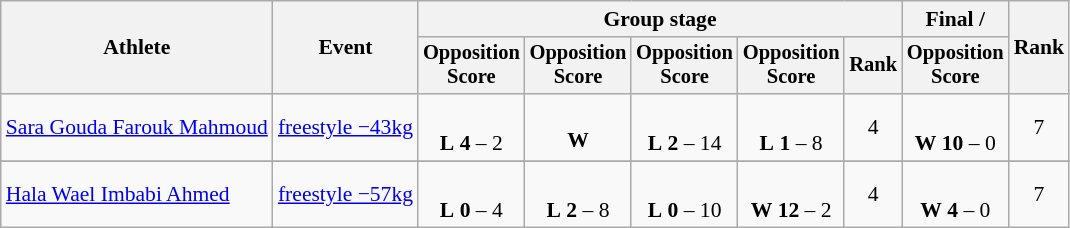<table class="wikitable" style="font-size:90%">
<tr>
<th rowspan=2>Athlete</th>
<th rowspan=2>Event</th>
<th colspan=5>Group stage</th>
<th>Final / </th>
<th rowspan=2>Rank</th>
</tr>
<tr style="font-size:95%">
<th>Opposition<br>Score</th>
<th>Opposition<br>Score</th>
<th>Opposition<br>Score</th>
<th>Opposition<br>Score</th>
<th>Rank</th>
<th>Opposition<br>Score</th>
</tr>
<tr align=center>
<td align=left><a href='#'>Sara Gouda Farouk Mahmoud</a></td>
<td align=left><a href='#'>freestyle −43kg</a></td>
<td><br><strong>L</strong> <strong>4</strong> – 2 <sup></sup></td>
<td><br><strong>W</strong> <strong></strong></td>
<td><br><strong>L</strong> <strong>2</strong> – 14 <sup></sup></td>
<td><br><strong>L</strong> <strong>1</strong> – 8 <sup></sup></td>
<td>4 </td>
<td><br><strong>W</strong> <strong>10</strong> – 0 <sup></sup></td>
<td>7</td>
</tr>
<tr>
</tr>
<tr align=center>
<td align=left><a href='#'>Hala Wael Imbabi Ahmed</a></td>
<td align=left><a href='#'>freestyle −57kg</a></td>
<td><br><strong>L</strong> <strong>0</strong> – 4 <sup></sup></td>
<td><br><strong>L</strong> <strong>2</strong> – 8 <sup></sup></td>
<td><br><strong>L</strong> <strong>0</strong> – 10 <sup></sup></td>
<td><br><strong>W</strong> <strong>12</strong> – 2 <sup></sup></td>
<td>4 </td>
<td><br><strong>W</strong> <strong>4</strong> – 0 <sup></sup></td>
<td>7</td>
</tr>
</table>
